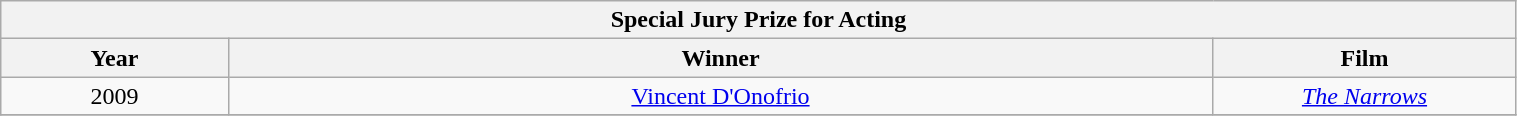<table class="wikitable" width="80%">
<tr>
<th colspan="3" align="center">Special Jury Prize for Acting</th>
</tr>
<tr>
<th width="15%">Year</th>
<th width="65%">Winner</th>
<th width="20%">Film</th>
</tr>
<tr>
<td align="center">2009</td>
<td align="center"><a href='#'>Vincent D'Onofrio</a></td>
<td align="center"><a href='#'><em>The Narrows</em></a></td>
</tr>
<tr>
</tr>
</table>
